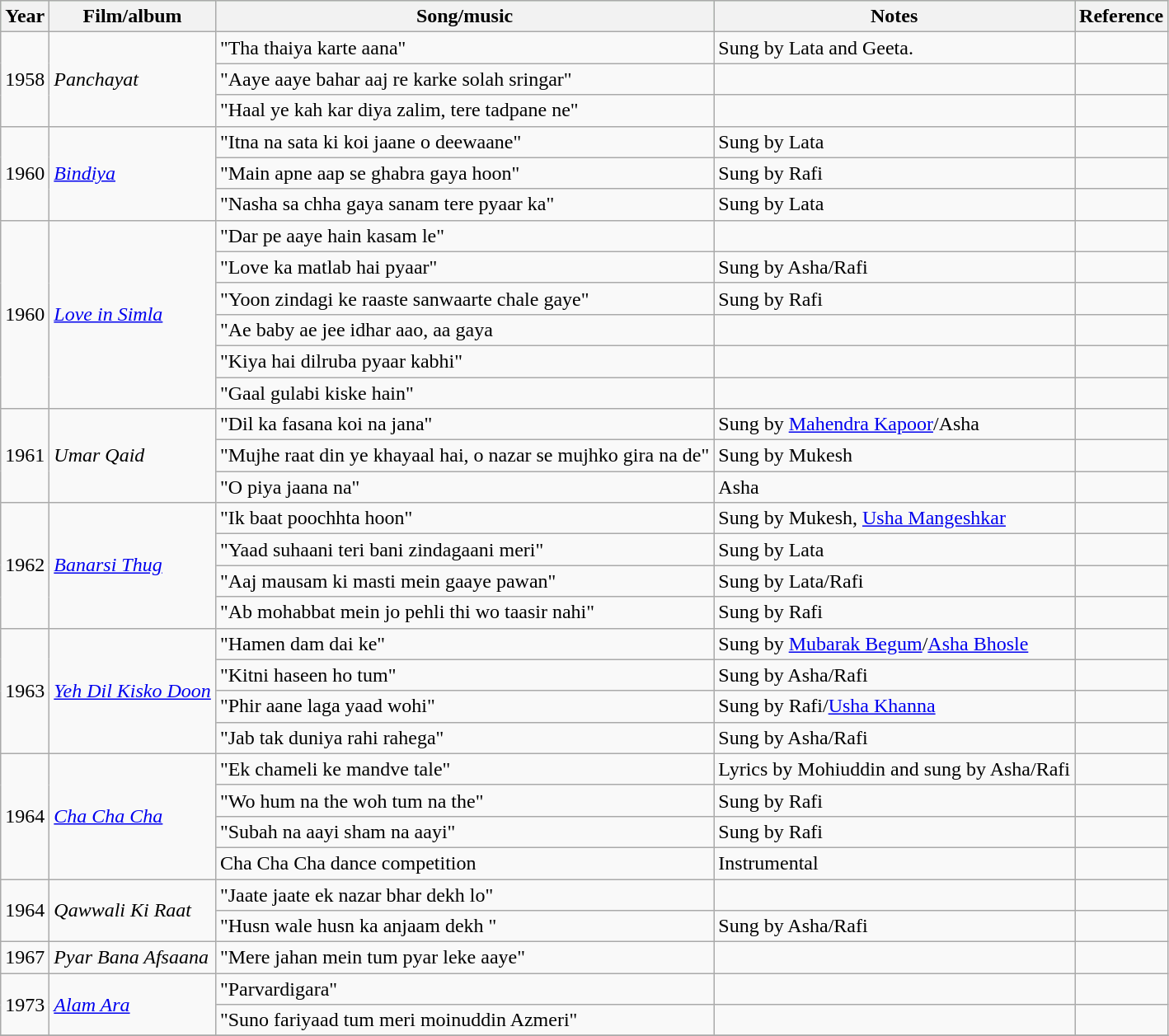<table class="wikitable sortable">
<tr style="background:#cfc; text-align:center;">
<th scope=col>Year</th>
<th scope=col>Film/album</th>
<th scope=col>Song/music</th>
<th scope=col>Notes</th>
<th scope=col class=unsortable>Reference</th>
</tr>
<tr>
<td rowspan="3">1958</td>
<td rowspan=3><em>Panchayat</em></td>
<td>"Tha thaiya karte aana"</td>
<td>Sung by Lata and Geeta.</td>
<td></td>
</tr>
<tr>
<td>"Aaye aaye bahar aaj re karke solah sringar"</td>
<td></td>
<td></td>
</tr>
<tr>
<td>"Haal ye kah kar diya zalim, tere tadpane ne"</td>
<td></td>
<td></td>
</tr>
<tr>
<td rowspan="3">1960</td>
<td rowspan=3><em><a href='#'>Bindiya</a></em></td>
<td>"Itna na sata ki koi jaane o deewaane"</td>
<td>Sung by Lata</td>
<td></td>
</tr>
<tr>
<td>"Main apne aap se ghabra gaya hoon"</td>
<td>Sung by Rafi</td>
<td></td>
</tr>
<tr>
<td>"Nasha sa chha gaya sanam tere pyaar ka"</td>
<td>Sung by Lata</td>
<td></td>
</tr>
<tr>
<td rowspan="6">1960</td>
<td rowspan=6><em><a href='#'>Love in Simla</a></em></td>
<td>"Dar pe aaye hain kasam le"</td>
<td></td>
<td></td>
</tr>
<tr>
<td>"Love ka matlab hai pyaar"</td>
<td>Sung by Asha/Rafi</td>
<td></td>
</tr>
<tr>
<td>"Yoon zindagi ke raaste sanwaarte chale gaye"</td>
<td>Sung by Rafi</td>
<td></td>
</tr>
<tr>
<td>"Ae baby ae jee idhar aao, aa gaya</td>
<td></td>
<td></td>
</tr>
<tr>
<td>"Kiya hai dilruba pyaar kabhi"</td>
<td></td>
<td></td>
</tr>
<tr>
<td>"Gaal gulabi kiske hain"</td>
<td></td>
<td></td>
</tr>
<tr>
<td rowspan="3">1961</td>
<td rowspan=3><em>Umar Qaid</em></td>
<td>"Dil ka fasana koi na jana"</td>
<td>Sung by <a href='#'>Mahendra Kapoor</a>/Asha</td>
<td></td>
</tr>
<tr>
<td>"Mujhe raat din ye khayaal hai, o nazar se mujhko gira na de"</td>
<td>Sung by Mukesh</td>
<td></td>
</tr>
<tr>
<td>"O piya jaana na"</td>
<td>Asha</td>
<td></td>
</tr>
<tr>
<td rowspan="4">1962</td>
<td rowspan=4><em><a href='#'>Banarsi Thug</a></em></td>
<td>"Ik baat poochhta hoon"</td>
<td>Sung by Mukesh, <a href='#'>Usha Mangeshkar</a></td>
<td></td>
</tr>
<tr>
<td>"Yaad suhaani teri bani zindagaani meri"</td>
<td>Sung by Lata</td>
<td></td>
</tr>
<tr>
<td>"Aaj mausam ki masti mein gaaye pawan"</td>
<td>Sung by Lata/Rafi</td>
<td></td>
</tr>
<tr>
<td>"Ab mohabbat mein jo pehli thi wo taasir nahi"</td>
<td>Sung by Rafi</td>
<td></td>
</tr>
<tr>
<td rowspan="4">1963</td>
<td rowspan=4><em><a href='#'>Yeh Dil Kisko Doon</a></em></td>
<td>"Hamen dam dai ke"</td>
<td>Sung by <a href='#'>Mubarak Begum</a>/<a href='#'>Asha Bhosle</a></td>
<td></td>
</tr>
<tr>
<td>"Kitni haseen ho tum"</td>
<td>Sung by Asha/Rafi</td>
<td></td>
</tr>
<tr>
<td>"Phir aane laga yaad wohi"</td>
<td>Sung by Rafi/<a href='#'>Usha Khanna</a></td>
<td></td>
</tr>
<tr>
<td>"Jab tak duniya rahi rahega"</td>
<td>Sung by Asha/Rafi</td>
<td></td>
</tr>
<tr>
<td rowspan="4">1964</td>
<td rowspan=4><em><a href='#'>Cha Cha Cha</a></em></td>
<td>"Ek chameli ke mandve tale"</td>
<td>Lyrics by Mohiuddin and sung by Asha/Rafi</td>
<td></td>
</tr>
<tr>
<td>"Wo hum na the woh tum na the"</td>
<td>Sung by Rafi</td>
<td></td>
</tr>
<tr>
<td>"Subah na aayi sham na aayi"</td>
<td>Sung by Rafi</td>
<td></td>
</tr>
<tr>
<td>Cha Cha Cha dance competition</td>
<td>Instrumental</td>
<td></td>
</tr>
<tr>
<td rowspan="2">1964</td>
<td rowspan=2><em>Qawwali Ki Raat</em></td>
<td>"Jaate jaate ek nazar bhar dekh lo"</td>
<td></td>
<td></td>
</tr>
<tr>
<td>"Husn wale husn ka anjaam dekh "</td>
<td>Sung by Asha/Rafi</td>
<td></td>
</tr>
<tr>
<td rowspan="1">1967</td>
<td rowspan=1><em>Pyar Bana Afsaana</em></td>
<td>"Mere jahan mein tum pyar leke aaye"</td>
<td></td>
<td></td>
</tr>
<tr>
<td rowspan="2">1973</td>
<td rowspan=2><em><a href='#'>Alam Ara</a></em></td>
<td>"Parvardigara"</td>
<td></td>
<td></td>
</tr>
<tr>
<td>"Suno fariyaad tum meri moinuddin Azmeri"</td>
<td></td>
<td></td>
</tr>
<tr>
</tr>
</table>
